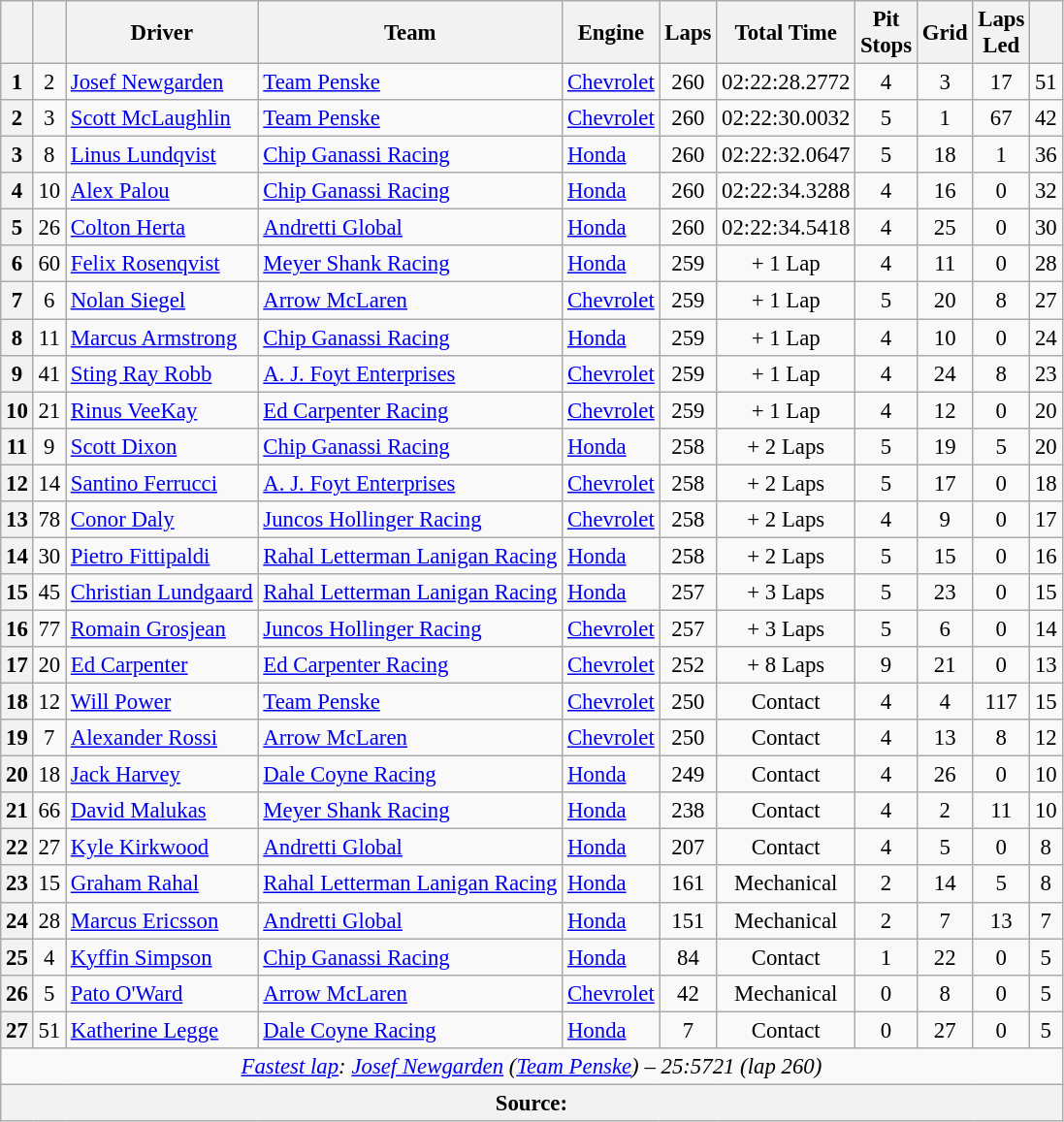<table class="wikitable sortable" style="font-size:95%;">
<tr>
<th scope="col"></th>
<th scope="col"></th>
<th scope="col">Driver</th>
<th scope="col">Team</th>
<th scope="col">Engine</th>
<th class="unsortable" scope="col">Laps</th>
<th class="unsortable" scope="col">Total Time</th>
<th scope="col">Pit<br>Stops</th>
<th scope="col">Grid</th>
<th scope="col">Laps<br>Led</th>
<th scope="col"></th>
</tr>
<tr>
<th>1</th>
<td align="center">2</td>
<td> <a href='#'>Josef Newgarden</a> <strong></strong></td>
<td><a href='#'>Team Penske</a></td>
<td><a href='#'>Chevrolet</a></td>
<td align="center">260</td>
<td align="center">02:22:28.2772</td>
<td align="center">4</td>
<td align="center">3</td>
<td align="center">17</td>
<td align="center">51</td>
</tr>
<tr>
<th>2</th>
<td align="center">3</td>
<td> <a href='#'>Scott McLaughlin</a></td>
<td><a href='#'>Team Penske</a></td>
<td><a href='#'>Chevrolet</a></td>
<td align="center">260</td>
<td align="center">02:22:30.0032</td>
<td align="center">5</td>
<td align="center">1</td>
<td align="center">67</td>
<td align="center">42</td>
</tr>
<tr>
<th>3</th>
<td align="center">8</td>
<td> <a href='#'>Linus Lundqvist</a> <strong></strong></td>
<td><a href='#'>Chip Ganassi Racing</a></td>
<td><a href='#'>Honda</a></td>
<td align="center">260</td>
<td align="center">02:22:32.0647</td>
<td align="center">5</td>
<td align="center">18</td>
<td align="center">1</td>
<td align="center">36</td>
</tr>
<tr>
<th>4</th>
<td align="center">10</td>
<td> <a href='#'>Alex Palou</a></td>
<td><a href='#'>Chip Ganassi Racing</a></td>
<td><a href='#'>Honda</a></td>
<td align="center">260</td>
<td align="center">02:22:34.3288</td>
<td align="center">4</td>
<td align="center">16</td>
<td align="center">0</td>
<td align="center">32</td>
</tr>
<tr>
<th>5</th>
<td align="center">26</td>
<td> <a href='#'>Colton Herta</a></td>
<td><a href='#'>Andretti Global</a></td>
<td><a href='#'>Honda</a></td>
<td align="center">260</td>
<td align="center">02:22:34.5418</td>
<td align="center">4</td>
<td align="center">25</td>
<td align="center">0</td>
<td align="center">30</td>
</tr>
<tr>
<th>6</th>
<td align="center">60</td>
<td> <a href='#'>Felix Rosenqvist</a></td>
<td><a href='#'>Meyer Shank Racing</a></td>
<td><a href='#'>Honda</a></td>
<td align="center">259</td>
<td align="center">+ 1 Lap</td>
<td align="center">4</td>
<td align="center">11</td>
<td align="center">0</td>
<td align="center">28</td>
</tr>
<tr>
<th>7</th>
<td align="center">6</td>
<td> <a href='#'>Nolan Siegel</a><strong></strong></td>
<td><a href='#'>Arrow McLaren</a></td>
<td><a href='#'>Chevrolet</a></td>
<td align="center">259</td>
<td align="center">+ 1 Lap</td>
<td align="center">5</td>
<td align="center">20</td>
<td align="center">8</td>
<td align="center">27</td>
</tr>
<tr>
<th>8</th>
<td align="center">11</td>
<td> <a href='#'>Marcus Armstrong</a></td>
<td><a href='#'>Chip Ganassi Racing</a></td>
<td><a href='#'>Honda</a></td>
<td align="center">259</td>
<td align="center">+ 1 Lap</td>
<td align="center">4</td>
<td align="center">10</td>
<td align="center">0</td>
<td align="center">24</td>
</tr>
<tr>
<th>9</th>
<td align="center">41</td>
<td> <a href='#'>Sting Ray Robb</a></td>
<td><a href='#'>A. J. Foyt Enterprises</a></td>
<td><a href='#'>Chevrolet</a></td>
<td align="center">259</td>
<td align="center">+ 1 Lap</td>
<td align="center">4</td>
<td align="center">24</td>
<td align="center">8</td>
<td align="center">23</td>
</tr>
<tr>
<th>10</th>
<td align="center">21</td>
<td> <a href='#'>Rinus VeeKay</a></td>
<td><a href='#'>Ed Carpenter Racing</a></td>
<td><a href='#'>Chevrolet</a></td>
<td align="center">259</td>
<td align="center">+ 1 Lap</td>
<td align="center">4</td>
<td align="center">12</td>
<td align="center">0</td>
<td align="center">20</td>
</tr>
<tr>
<th>11</th>
<td align="center">9</td>
<td> <a href='#'>Scott Dixon</a></td>
<td><a href='#'>Chip Ganassi Racing</a></td>
<td><a href='#'>Honda</a></td>
<td align="center">258</td>
<td align="center">+ 2 Laps</td>
<td align="center">5</td>
<td align="center">19</td>
<td align="center">5</td>
<td align="center">20</td>
</tr>
<tr>
<th>12</th>
<td align="center">14</td>
<td> <a href='#'>Santino Ferrucci</a></td>
<td><a href='#'>A. J. Foyt Enterprises</a></td>
<td><a href='#'>Chevrolet</a></td>
<td align="center">258</td>
<td align="center">+ 2 Laps</td>
<td align="center">5</td>
<td align="center">17</td>
<td align="center">0</td>
<td align="center">18</td>
</tr>
<tr>
<th>13</th>
<td align="center">78</td>
<td> <a href='#'>Conor Daly</a></td>
<td><a href='#'>Juncos Hollinger Racing</a></td>
<td><a href='#'>Chevrolet</a></td>
<td align="center">258</td>
<td align="center">+ 2 Laps</td>
<td align="center">4</td>
<td align="center">9</td>
<td align="center">0</td>
<td align="center">17</td>
</tr>
<tr>
<th>14</th>
<td align="center">30</td>
<td> <a href='#'>Pietro Fittipaldi</a></td>
<td><a href='#'>Rahal Letterman Lanigan Racing</a></td>
<td><a href='#'>Honda</a></td>
<td align="center">258</td>
<td align="center">+ 2 Laps</td>
<td align="center">5</td>
<td align="center">15</td>
<td align="center">0</td>
<td align="center">16</td>
</tr>
<tr>
<th>15</th>
<td align="center">45</td>
<td> <a href='#'>Christian Lundgaard</a></td>
<td><a href='#'>Rahal Letterman Lanigan Racing</a></td>
<td><a href='#'>Honda</a></td>
<td align="center">257</td>
<td align="center">+ 3 Laps</td>
<td align="center">5</td>
<td align="center">23</td>
<td align="center">0</td>
<td align="center">15</td>
</tr>
<tr>
<th>16</th>
<td align="center">77</td>
<td> <a href='#'>Romain Grosjean</a></td>
<td><a href='#'>Juncos Hollinger Racing</a></td>
<td><a href='#'>Chevrolet</a></td>
<td align="center">257</td>
<td align="center">+ 3 Laps</td>
<td align="center">5</td>
<td align="center">6</td>
<td align="center">0</td>
<td align="center">14</td>
</tr>
<tr>
<th>17</th>
<td align="center">20</td>
<td> <a href='#'>Ed Carpenter</a></td>
<td><a href='#'>Ed Carpenter Racing</a></td>
<td><a href='#'>Chevrolet</a></td>
<td align="center">252</td>
<td align="center">+ 8 Laps</td>
<td align="center">9</td>
<td align="center">21</td>
<td align="center">0</td>
<td align="center">13</td>
</tr>
<tr>
<th>18</th>
<td align="center">12</td>
<td> <a href='#'>Will Power</a></td>
<td><a href='#'>Team Penske</a></td>
<td><a href='#'>Chevrolet</a></td>
<td align="center">250</td>
<td align="center">Contact</td>
<td align="center">4</td>
<td align="center">4</td>
<td align="center">117</td>
<td align="center">15</td>
</tr>
<tr>
<th>19</th>
<td align="center">7</td>
<td> <a href='#'>Alexander Rossi</a></td>
<td><a href='#'>Arrow McLaren</a></td>
<td><a href='#'>Chevrolet</a></td>
<td align="center">250</td>
<td align="center">Contact</td>
<td align="center">4</td>
<td align="center">13</td>
<td align="center">8</td>
<td align="center">12</td>
</tr>
<tr>
<th>20</th>
<td align="center">18</td>
<td> <a href='#'>Jack Harvey</a></td>
<td><a href='#'>Dale Coyne Racing</a></td>
<td><a href='#'>Honda</a></td>
<td align="center">249</td>
<td align="center">Contact</td>
<td align="center">4</td>
<td align="center">26</td>
<td align="center">0</td>
<td align="center">10</td>
</tr>
<tr>
<th>21</th>
<td align="center">66</td>
<td> <a href='#'>David Malukas</a></td>
<td><a href='#'>Meyer Shank Racing</a></td>
<td><a href='#'>Honda</a></td>
<td align="center">238</td>
<td align="center">Contact</td>
<td align="center">4</td>
<td align="center">2</td>
<td align="center">11</td>
<td align="center">10</td>
</tr>
<tr>
<th>22</th>
<td align="center">27</td>
<td> <a href='#'>Kyle Kirkwood</a></td>
<td><a href='#'>Andretti Global</a></td>
<td><a href='#'>Honda</a></td>
<td align="center">207</td>
<td align="center">Contact</td>
<td align="center">4</td>
<td align="center">5</td>
<td align="center">0</td>
<td align="center">8</td>
</tr>
<tr>
<th>23</th>
<td align="center">15</td>
<td> <a href='#'>Graham Rahal</a></td>
<td><a href='#'>Rahal Letterman Lanigan Racing</a></td>
<td><a href='#'>Honda</a></td>
<td align="center">161</td>
<td align="center">Mechanical</td>
<td align="center">2</td>
<td align="center">14</td>
<td align="center">5</td>
<td align="center">8</td>
</tr>
<tr>
<th>24</th>
<td align="center">28</td>
<td> <a href='#'>Marcus Ericsson</a></td>
<td><a href='#'>Andretti Global</a></td>
<td><a href='#'>Honda</a></td>
<td align="center">151</td>
<td align="center">Mechanical</td>
<td align="center">2</td>
<td align="center">7</td>
<td align="center">13</td>
<td align="center">7</td>
</tr>
<tr>
<th>25</th>
<td align="center">4</td>
<td> <a href='#'>Kyffin Simpson</a><strong></strong></td>
<td><a href='#'>Chip Ganassi Racing</a></td>
<td><a href='#'>Honda</a></td>
<td align="center">84</td>
<td align="center">Contact</td>
<td align="center">1</td>
<td align="center">22</td>
<td align="center">0</td>
<td align="center">5</td>
</tr>
<tr>
<th>26</th>
<td align="center">5</td>
<td> <a href='#'>Pato O'Ward</a></td>
<td><a href='#'>Arrow McLaren</a></td>
<td><a href='#'>Chevrolet</a></td>
<td align="center">42</td>
<td align="center">Mechanical</td>
<td align="center">0</td>
<td align="center">8</td>
<td align="center">0</td>
<td align="center">5</td>
</tr>
<tr>
<th>27</th>
<td align="center">51</td>
<td> <a href='#'>Katherine Legge</a></td>
<td><a href='#'>Dale Coyne Racing</a></td>
<td><a href='#'>Honda</a></td>
<td align="center">7</td>
<td align="center">Contact</td>
<td align="center">0</td>
<td align="center">27</td>
<td align="center">0</td>
<td align="center">5</td>
</tr>
<tr class="sortbottom">
<td colspan="11" style="text-align:center"><em><a href='#'>Fastest lap</a>:  <a href='#'>Josef Newgarden</a> (<a href='#'>Team Penske</a>) – 25:5721 (lap 260)</em></td>
</tr>
<tr class="sortbottom">
<th colspan="11">Source:</th>
</tr>
</table>
